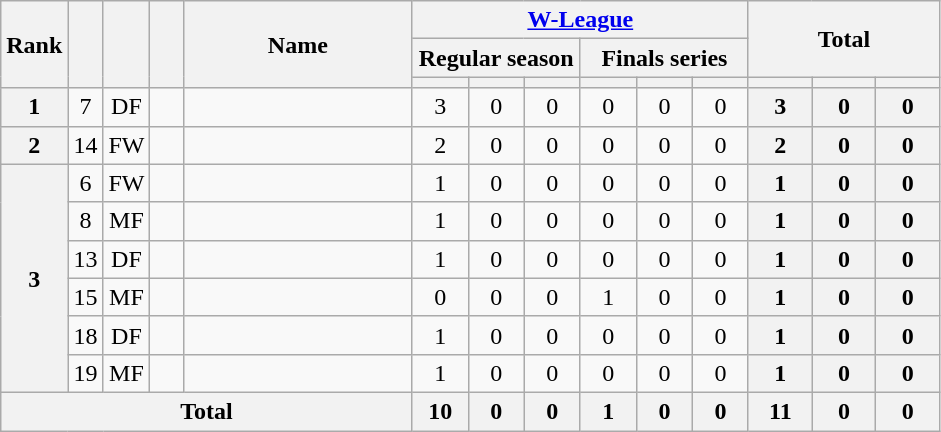<table class="wikitable sortable" style="text-align:center;">
<tr>
<th rowspan="3" width="15">Rank</th>
<th rowspan="3" width="15"></th>
<th rowspan="3" width="15"></th>
<th rowspan="3" width="15"></th>
<th rowspan="3" width="145">Name</th>
<th colspan="6" width="120"><a href='#'>W-League</a></th>
<th colspan="3" rowspan="2" width="120">Total</th>
</tr>
<tr>
<th colspan="3">Regular season</th>
<th colspan="3">Finals series</th>
</tr>
<tr>
<th style="width:30px"></th>
<th style="width:30px"></th>
<th style="width:30px"></th>
<th style="width:30px"></th>
<th style="width:30px"></th>
<th style="width:30px"></th>
<th style="width:30px"></th>
<th style="width:30px"></th>
<th style="width:30px"></th>
</tr>
<tr>
<th>1</th>
<td>7</td>
<td>DF</td>
<td></td>
<td align="left"><br></td>
<td>3</td>
<td>0</td>
<td>0<br></td>
<td>0</td>
<td>0</td>
<td>0<br></td>
<th>3</th>
<th>0</th>
<th>0</th>
</tr>
<tr>
<th>2</th>
<td>14</td>
<td>FW</td>
<td></td>
<td align="left"><br></td>
<td>2</td>
<td>0</td>
<td>0<br></td>
<td>0</td>
<td>0</td>
<td>0<br></td>
<th>2</th>
<th>0</th>
<th>0</th>
</tr>
<tr>
<th rowspan="6">3</th>
<td>6</td>
<td>FW</td>
<td></td>
<td align="left"><br></td>
<td>1</td>
<td>0</td>
<td>0<br></td>
<td>0</td>
<td>0</td>
<td>0<br></td>
<th>1</th>
<th>0</th>
<th>0</th>
</tr>
<tr>
<td>8</td>
<td>MF</td>
<td></td>
<td align="left"><br></td>
<td>1</td>
<td>0</td>
<td>0<br></td>
<td>0</td>
<td>0</td>
<td>0<br></td>
<th>1</th>
<th>0</th>
<th>0</th>
</tr>
<tr>
<td>13</td>
<td>DF</td>
<td></td>
<td align="left"><br></td>
<td>1</td>
<td>0</td>
<td>0<br></td>
<td>0</td>
<td>0</td>
<td>0<br></td>
<th>1</th>
<th>0</th>
<th>0</th>
</tr>
<tr>
<td>15</td>
<td>MF</td>
<td></td>
<td align="left"><br></td>
<td>0</td>
<td>0</td>
<td>0<br></td>
<td>1</td>
<td>0</td>
<td>0<br></td>
<th>1</th>
<th>0</th>
<th>0</th>
</tr>
<tr>
<td>18</td>
<td>DF</td>
<td></td>
<td align="left"><br></td>
<td>1</td>
<td>0</td>
<td>0<br></td>
<td>0</td>
<td>0</td>
<td>0<br></td>
<th>1</th>
<th>0</th>
<th>0</th>
</tr>
<tr>
<td>19</td>
<td>MF</td>
<td></td>
<td align="left"><br></td>
<td>1</td>
<td>0</td>
<td>0<br></td>
<td>0</td>
<td>0</td>
<td>0<br></td>
<th>1</th>
<th>0</th>
<th>0</th>
</tr>
<tr>
<th colspan="5">Total<br></th>
<th>10</th>
<th>0</th>
<th>0<br></th>
<th>1</th>
<th>0</th>
<th>0<br></th>
<th>11</th>
<th>0</th>
<th>0</th>
</tr>
</table>
